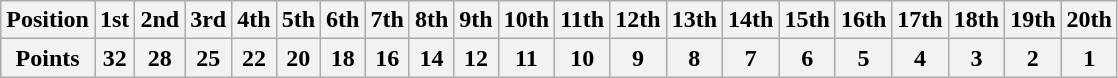<table class="wikitable">
<tr>
<th>Position</th>
<th>1st</th>
<th>2nd</th>
<th>3rd</th>
<th>4th</th>
<th>5th</th>
<th>6th</th>
<th>7th</th>
<th>8th</th>
<th>9th</th>
<th>10th</th>
<th>11th</th>
<th>12th</th>
<th>13th</th>
<th>14th</th>
<th>15th</th>
<th>16th</th>
<th>17th</th>
<th>18th</th>
<th>19th</th>
<th>20th</th>
</tr>
<tr>
<th>Points</th>
<th>32</th>
<th>28</th>
<th>25</th>
<th>22</th>
<th>20</th>
<th>18</th>
<th>16</th>
<th>14</th>
<th>12</th>
<th>11</th>
<th>10</th>
<th>9</th>
<th>8</th>
<th>7</th>
<th>6</th>
<th>5</th>
<th>4</th>
<th>3</th>
<th>2</th>
<th>1</th>
</tr>
</table>
